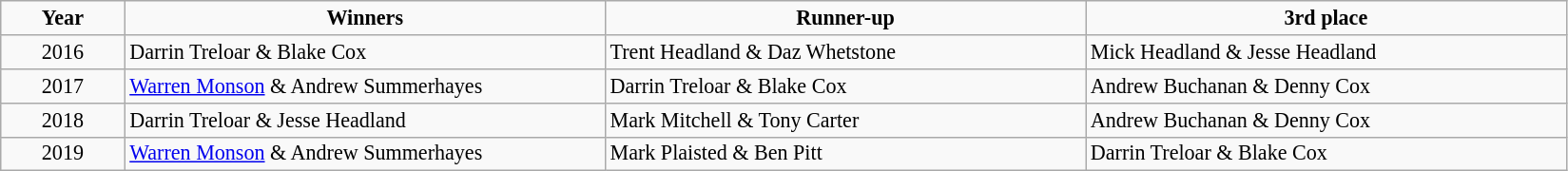<table class="wikitable" style="font-size: 92%">
<tr align=center>
<td width=80px  ><strong>Year</strong></td>
<td width=330px ><strong>Winners</strong></td>
<td width=330px ><strong>Runner-up</strong></td>
<td width=330px ><strong>3rd place</strong></td>
</tr>
<tr>
<td align=center>2016</td>
<td> Darrin Treloar & Blake Cox</td>
<td> Trent Headland &  Daz Whetstone</td>
<td> Mick Headland & Jesse Headland</td>
</tr>
<tr>
<td align=center>2017</td>
<td> <a href='#'>Warren Monson</a> & Andrew Summerhayes</td>
<td> Darrin Treloar & Blake Cox</td>
<td> Andrew Buchanan &  Denny Cox</td>
</tr>
<tr>
<td align=center>2018</td>
<td> Darrin Treloar & Jesse Headland</td>
<td> Mark Mitchell & Tony Carter</td>
<td> Andrew Buchanan &  Denny Cox</td>
</tr>
<tr>
<td align=center>2019</td>
<td> <a href='#'>Warren Monson</a> & Andrew Summerhayes</td>
<td> Mark Plaisted & Ben Pitt</td>
<td> Darrin Treloar & Blake Cox</td>
</tr>
</table>
